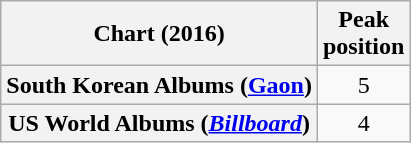<table class="wikitable sortable plainrowheaders" style="text-align:center;">
<tr>
<th>Chart (2016)</th>
<th>Peak<br>position</th>
</tr>
<tr>
<th scope="row">South Korean Albums (<a href='#'>Gaon</a>)</th>
<td>5</td>
</tr>
<tr>
<th scope="row">US World Albums (<em><a href='#'>Billboard</a></em>)</th>
<td>4</td>
</tr>
</table>
